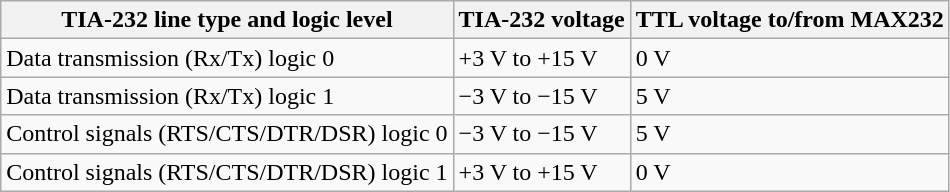<table class="wikitable" border="1"shyam>
<tr>
<th>TIA-232 line type and logic level</th>
<th>TIA-232 voltage</th>
<th>TTL voltage to/from MAX232</th>
</tr>
<tr>
<td>Data transmission (Rx/Tx) logic 0</td>
<td>+3 V to +15 V</td>
<td>0 V</td>
</tr>
<tr>
<td>Data transmission (Rx/Tx) logic 1</td>
<td>−3 V to −15 V</td>
<td>5 V</td>
</tr>
<tr>
<td>Control signals (RTS/CTS/DTR/DSR) logic 0</td>
<td>−3 V to −15 V</td>
<td>5 V</td>
</tr>
<tr>
<td>Control signals (RTS/CTS/DTR/DSR) logic 1</td>
<td>+3 V to +15 V</td>
<td>0 V</td>
</tr>
</table>
